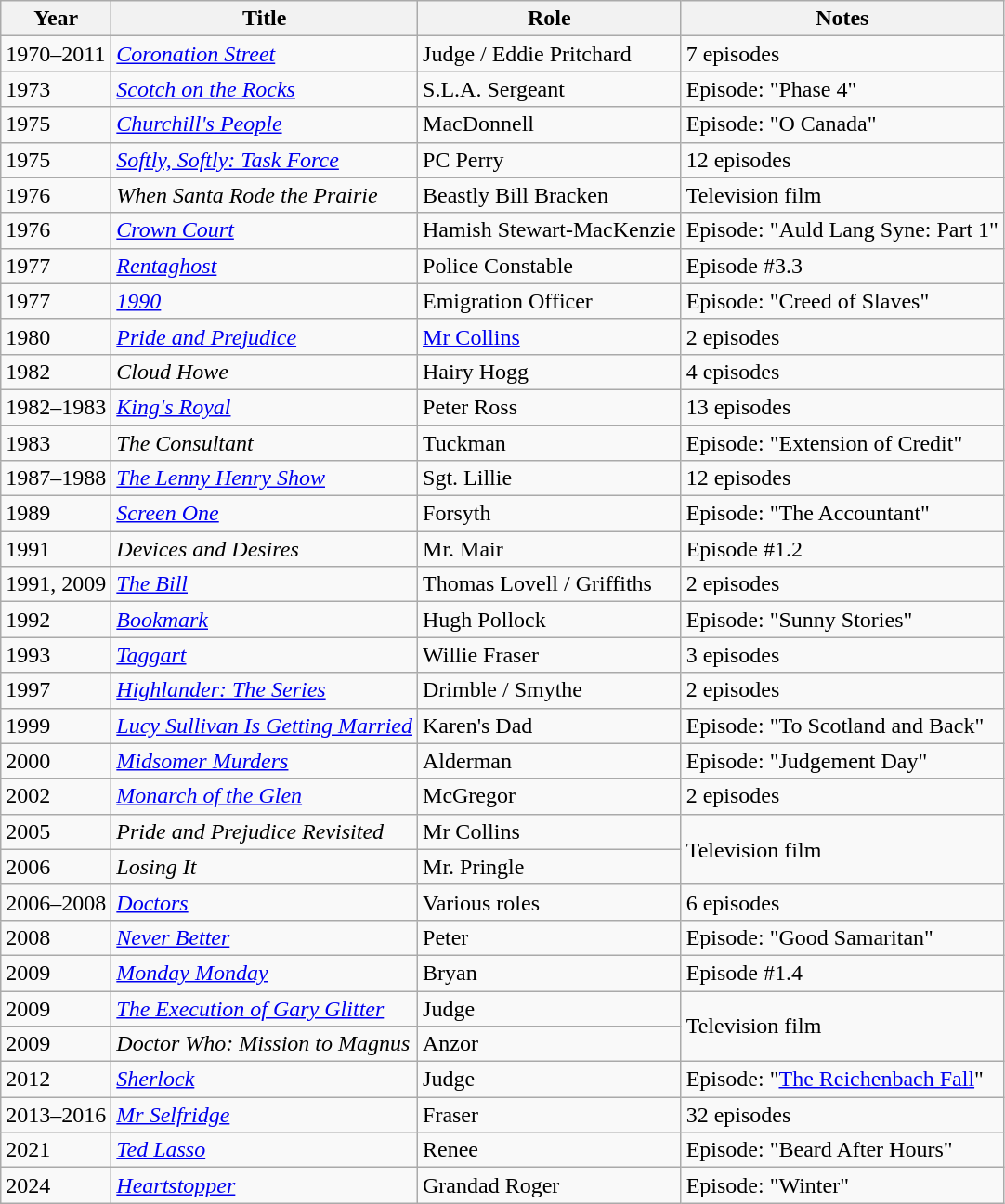<table class="wikitable sortable">
<tr>
<th>Year</th>
<th>Title</th>
<th>Role</th>
<th>Notes</th>
</tr>
<tr>
<td>1970–2011</td>
<td><em><a href='#'>Coronation Street</a></em></td>
<td>Judge / Eddie Pritchard</td>
<td>7 episodes</td>
</tr>
<tr>
<td>1973</td>
<td><em><a href='#'>Scotch on the Rocks</a></em></td>
<td>S.L.A. Sergeant</td>
<td>Episode: "Phase 4"</td>
</tr>
<tr>
<td>1975</td>
<td><em><a href='#'>Churchill's People</a></em></td>
<td>MacDonnell</td>
<td>Episode: "O Canada"</td>
</tr>
<tr>
<td>1975</td>
<td><em><a href='#'>Softly, Softly: Task Force</a></em></td>
<td>PC Perry</td>
<td>12 episodes</td>
</tr>
<tr>
<td>1976</td>
<td><em>When Santa Rode the Prairie</em></td>
<td>Beastly Bill Bracken</td>
<td>Television film</td>
</tr>
<tr>
<td>1976</td>
<td><a href='#'><em>Crown Court</em></a></td>
<td>Hamish Stewart-MacKenzie</td>
<td>Episode: "Auld Lang Syne: Part 1"</td>
</tr>
<tr>
<td>1977</td>
<td><em><a href='#'>Rentaghost</a></em></td>
<td>Police Constable</td>
<td>Episode #3.3</td>
</tr>
<tr>
<td>1977</td>
<td><a href='#'><em>1990</em></a></td>
<td>Emigration Officer</td>
<td>Episode: "Creed of Slaves"</td>
</tr>
<tr>
<td>1980</td>
<td><a href='#'><em>Pride and Prejudice</em></a></td>
<td><a href='#'>Mr Collins</a></td>
<td>2 episodes</td>
</tr>
<tr>
<td>1982</td>
<td><em>Cloud Howe</em></td>
<td>Hairy Hogg</td>
<td>4 episodes</td>
</tr>
<tr>
<td>1982–1983</td>
<td><a href='#'><em>King's Royal</em></a></td>
<td>Peter Ross</td>
<td>13 episodes</td>
</tr>
<tr>
<td>1983</td>
<td><em>The Consultant</em></td>
<td>Tuckman</td>
<td>Episode: "Extension of Credit"</td>
</tr>
<tr>
<td>1987–1988</td>
<td><em><a href='#'>The Lenny Henry Show</a></em></td>
<td>Sgt. Lillie</td>
<td>12 episodes</td>
</tr>
<tr>
<td>1989</td>
<td><em><a href='#'>Screen One</a></em></td>
<td>Forsyth</td>
<td>Episode: "The Accountant"</td>
</tr>
<tr>
<td>1991</td>
<td><em>Devices and Desires</em></td>
<td>Mr. Mair</td>
<td>Episode #1.2</td>
</tr>
<tr>
<td>1991, 2009</td>
<td><em><a href='#'>The Bill</a></em></td>
<td>Thomas Lovell / Griffiths</td>
<td>2 episodes</td>
</tr>
<tr>
<td>1992</td>
<td><a href='#'><em>Bookmark</em></a></td>
<td>Hugh Pollock</td>
<td>Episode: "Sunny Stories"</td>
</tr>
<tr>
<td>1993</td>
<td><em><a href='#'>Taggart</a></em></td>
<td>Willie Fraser</td>
<td>3 episodes</td>
</tr>
<tr>
<td>1997</td>
<td><em><a href='#'>Highlander: The Series</a></em></td>
<td>Drimble / Smythe</td>
<td>2 episodes</td>
</tr>
<tr>
<td>1999</td>
<td><em><a href='#'>Lucy Sullivan Is Getting Married</a></em></td>
<td>Karen's Dad</td>
<td>Episode: "To Scotland and Back"</td>
</tr>
<tr>
<td>2000</td>
<td><em><a href='#'>Midsomer Murders</a></em></td>
<td>Alderman</td>
<td>Episode: "Judgement Day"</td>
</tr>
<tr>
<td>2002</td>
<td><a href='#'><em>Monarch of the Glen</em></a></td>
<td>McGregor</td>
<td>2 episodes</td>
</tr>
<tr>
<td>2005</td>
<td><em>Pride and Prejudice Revisited</em></td>
<td>Mr Collins</td>
<td rowspan="2">Television film</td>
</tr>
<tr>
<td>2006</td>
<td><em>Losing It</em></td>
<td>Mr. Pringle</td>
</tr>
<tr>
<td>2006–2008</td>
<td><a href='#'><em>Doctors</em></a></td>
<td>Various roles</td>
<td>6 episodes</td>
</tr>
<tr>
<td>2008</td>
<td><em><a href='#'>Never Better</a></em></td>
<td>Peter</td>
<td>Episode: "Good Samaritan"</td>
</tr>
<tr>
<td>2009</td>
<td><em><a href='#'>Monday Monday</a></em></td>
<td>Bryan</td>
<td>Episode #1.4</td>
</tr>
<tr>
<td>2009</td>
<td><em><a href='#'>The Execution of Gary Glitter</a></em></td>
<td>Judge</td>
<td rowspan="2">Television film</td>
</tr>
<tr>
<td>2009</td>
<td><em>Doctor Who: Mission to Magnus</em></td>
<td>Anzor</td>
</tr>
<tr>
<td>2012</td>
<td><a href='#'><em>Sherlock</em></a></td>
<td>Judge</td>
<td>Episode: "<a href='#'>The Reichenbach Fall</a>"</td>
</tr>
<tr>
<td>2013–2016</td>
<td><em><a href='#'>Mr Selfridge</a></em></td>
<td>Fraser</td>
<td>32 episodes</td>
</tr>
<tr>
<td>2021</td>
<td><em><a href='#'>Ted Lasso</a></em></td>
<td>Renee</td>
<td>Episode: "Beard After Hours"</td>
</tr>
<tr>
<td>2024</td>
<td><em><a href='#'>Heartstopper</a></em></td>
<td>Grandad Roger</td>
<td>Episode: "Winter"</td>
</tr>
</table>
